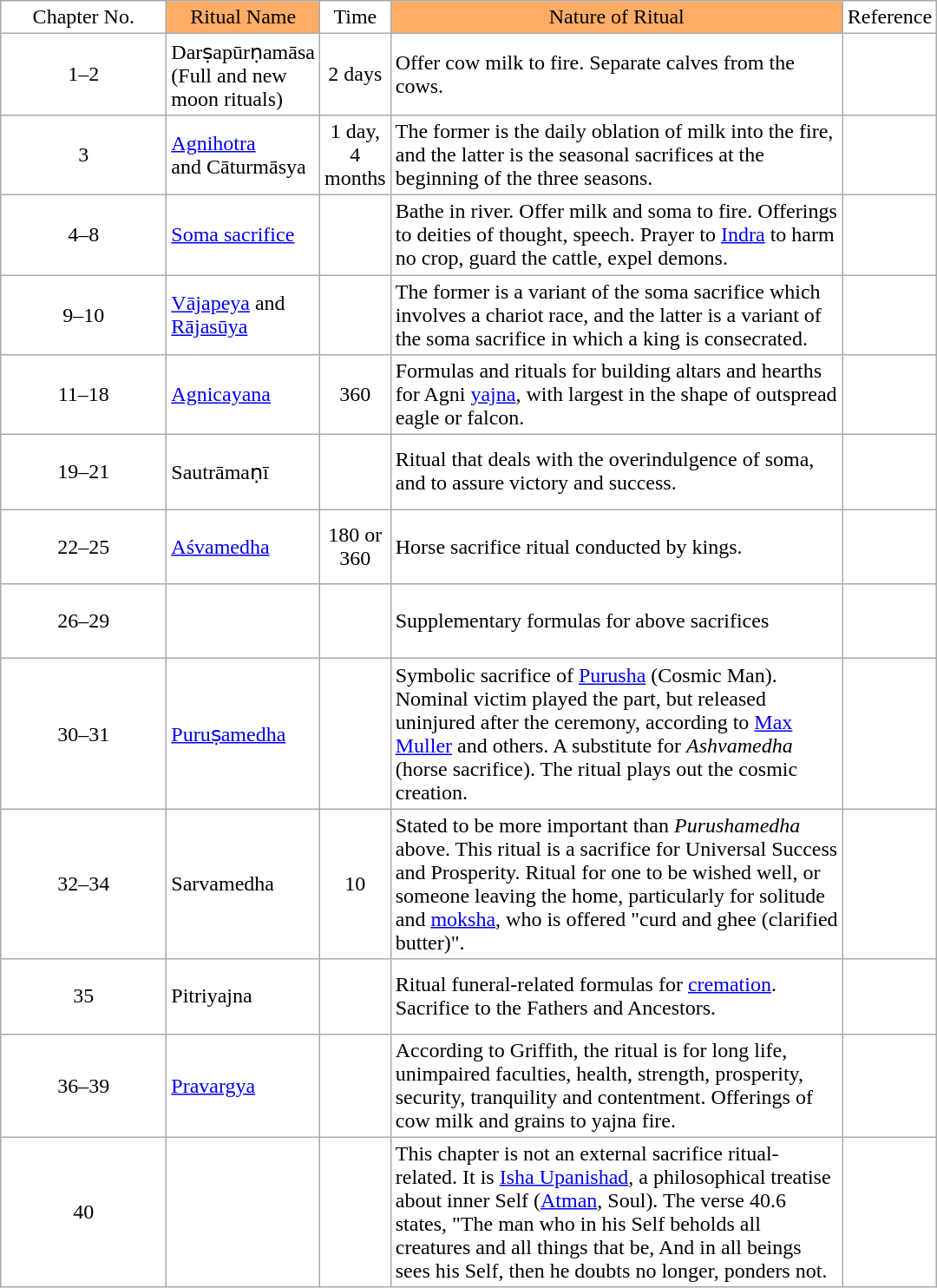<table class="wikitable" align=center style = " background: transparent; ">
<tr style="text-align: center;">
<td width=50px>Chapter No.</td>
<td width=80px style="background: #ffad66;">Ritual Name</td>
<td width=40px>Time</td>
<td width= 340px style="background: #ffad66;">Nature of Ritual</td>
<td width=60px>Reference</td>
</tr>
<tr>
<td height=50px width=120px style="text-align: center">1–2</td>
<td width=80px>Darṣapūrṇamāsa (Full and new moon rituals)</td>
<td width=40px style="text-align: center">2 days</td>
<td width= 340px>Offer cow milk to fire. Separate calves from the cows.</td>
<td width=60px></td>
</tr>
<tr>
<td height=50px width=120px style="text-align: center">3</td>
<td width=80px><a href='#'>Agnihotra</a><br>and Cāturmāsya</td>
<td width=40px style="text-align: center">1 day, 4 months</td>
<td width= 340px>The former is the daily oblation of milk into the fire, and the latter is the seasonal sacrifices at the beginning of the three seasons.</td>
<td width=60px></td>
</tr>
<tr>
<td height=50px width=120px style="text-align: center">4–8</td>
<td width=80px><a href='#'>Soma sacrifice</a></td>
<td width=40px style="text-align: center"></td>
<td width= 340px>Bathe in river. Offer milk and soma to fire. Offerings to deities of thought, speech. Prayer to <a href='#'>Indra</a> to harm no crop, guard the cattle, expel demons.</td>
<td width=60px></td>
</tr>
<tr>
<td height=50px width=120px style="text-align: center">9–10</td>
<td width=80px><a href='#'>Vājapeya</a> and <a href='#'>Rājasūya</a></td>
<td width=40px style="text-align: center"></td>
<td width= 340px>The former is a variant of the soma sacrifice which involves a chariot race, and the latter is a variant of the soma sacrifice in which a king is consecrated.</td>
<td width=60px></td>
</tr>
<tr>
<td height=50px width=120px style="text-align: center">11–18</td>
<td width=80px><a href='#'>Agnicayana</a></td>
<td width=40px style="text-align: center">360</td>
<td width= 340px>Formulas and rituals for building altars and hearths for Agni <a href='#'>yajna</a>, with largest in the shape of outspread eagle or falcon.</td>
<td width=60px></td>
</tr>
<tr>
<td height=50px width=120px style="text-align: center">19–21</td>
<td width=80px>Sautrāmaṇī</td>
<td width=40px style="text-align: center"></td>
<td width= 340px>Ritual that deals with the overindulgence of soma, and to assure victory and success.</td>
<td width=60px></td>
</tr>
<tr>
<td height=50px width=120px style="text-align: center">22–25</td>
<td width=80px><a href='#'>Aśvamedha</a></td>
<td width=40px style="text-align: center">180 or 360</td>
<td width= 340px>Horse sacrifice ritual conducted by kings.</td>
<td width=60px></td>
</tr>
<tr>
<td height=50px width=120px style="text-align: center">26–29</td>
<td width=80px></td>
<td width=40px style="text-align: center"></td>
<td width= 340px>Supplementary formulas for above sacrifices</td>
<td width=60px></td>
</tr>
<tr>
<td height=50px width=120px style="text-align: center">30–31</td>
<td width=80px><a href='#'>Puruṣamedha</a></td>
<td width=40px style="text-align: center"></td>
<td width= 340px>Symbolic sacrifice of <a href='#'>Purusha</a> (Cosmic Man). Nominal victim played the part, but released uninjured after the ceremony, according to <a href='#'>Max Muller</a> and others. A substitute for <em>Ashvamedha</em> (horse sacrifice). The ritual plays out the cosmic creation.</td>
<td width=60px></td>
</tr>
<tr>
<td height=50px width=120px style="text-align: center">32–34</td>
<td width=80px>Sarvamedha</td>
<td width=40px style="text-align: center">10</td>
<td width= 340px>Stated to be more important than <em>Purushamedha</em> above. This ritual is a sacrifice for Universal Success and Prosperity. Ritual for one to be wished well, or someone leaving the home, particularly for solitude and <a href='#'>moksha</a>, who is offered "curd and ghee (clarified butter)".</td>
<td width=60px></td>
</tr>
<tr>
<td height=50px width=120px style="text-align: center">35</td>
<td width=80px>Pitriyajna</td>
<td width=40px style="text-align: center"></td>
<td width= 340px>Ritual funeral-related formulas for <a href='#'>cremation</a>. Sacrifice to the Fathers and Ancestors.</td>
<td width=60px></td>
</tr>
<tr>
<td height=50px width=120px style="text-align: center">36–39</td>
<td width=80px><a href='#'>Pravargya</a></td>
<td width=40px style="text-align: center"></td>
<td width= 340px>According to Griffith, the ritual is for long life, unimpaired faculties, health, strength, prosperity, security, tranquility and contentment. Offerings of cow milk and grains to yajna fire.</td>
<td width=60px></td>
</tr>
<tr>
<td height=50px width=120px style="text-align: center">40</td>
<td width=80px></td>
<td width=40px style="text-align: center"></td>
<td width= 340px>This chapter is not an external sacrifice ritual-related. It is <a href='#'>Isha Upanishad</a>, a philosophical treatise about inner Self (<a href='#'>Atman</a>, Soul). The verse 40.6 states, "The man who in his Self beholds all creatures and all things that be, And in all beings sees his Self, then he doubts no longer, ponders not.</td>
<td width=60px></td>
</tr>
</table>
